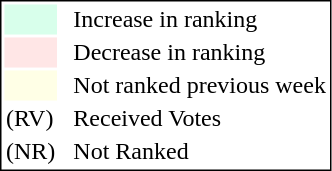<table style="border:1px solid black;">
<tr>
<td style="background:#D8FFEB; width:20px;"></td>
<td> </td>
<td>Increase in ranking</td>
</tr>
<tr>
<td style="background:#FFE6E6; width:20px;"></td>
<td> </td>
<td>Decrease in ranking</td>
</tr>
<tr>
<td style="background:#FFFFE6; width:20px;"></td>
<td> </td>
<td>Not ranked previous week</td>
</tr>
<tr>
<td>(RV)</td>
<td> </td>
<td>Received Votes</td>
</tr>
<tr>
<td>(NR)</td>
<td> </td>
<td>Not Ranked</td>
</tr>
</table>
